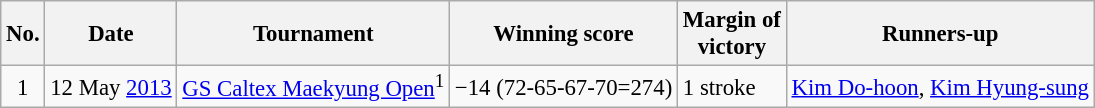<table class="wikitable" style="font-size:95%;">
<tr>
<th>No.</th>
<th>Date</th>
<th>Tournament</th>
<th>Winning score</th>
<th>Margin of<br>victory</th>
<th>Runners-up</th>
</tr>
<tr>
<td align=center>1</td>
<td align=right>12 May <a href='#'>2013</a></td>
<td><a href='#'>GS Caltex Maekyung Open</a><sup>1</sup></td>
<td>−14 (72-65-67-70=274)</td>
<td>1 stroke</td>
<td> <a href='#'>Kim Do-hoon</a>,  <a href='#'>Kim Hyung-sung</a></td>
</tr>
</table>
